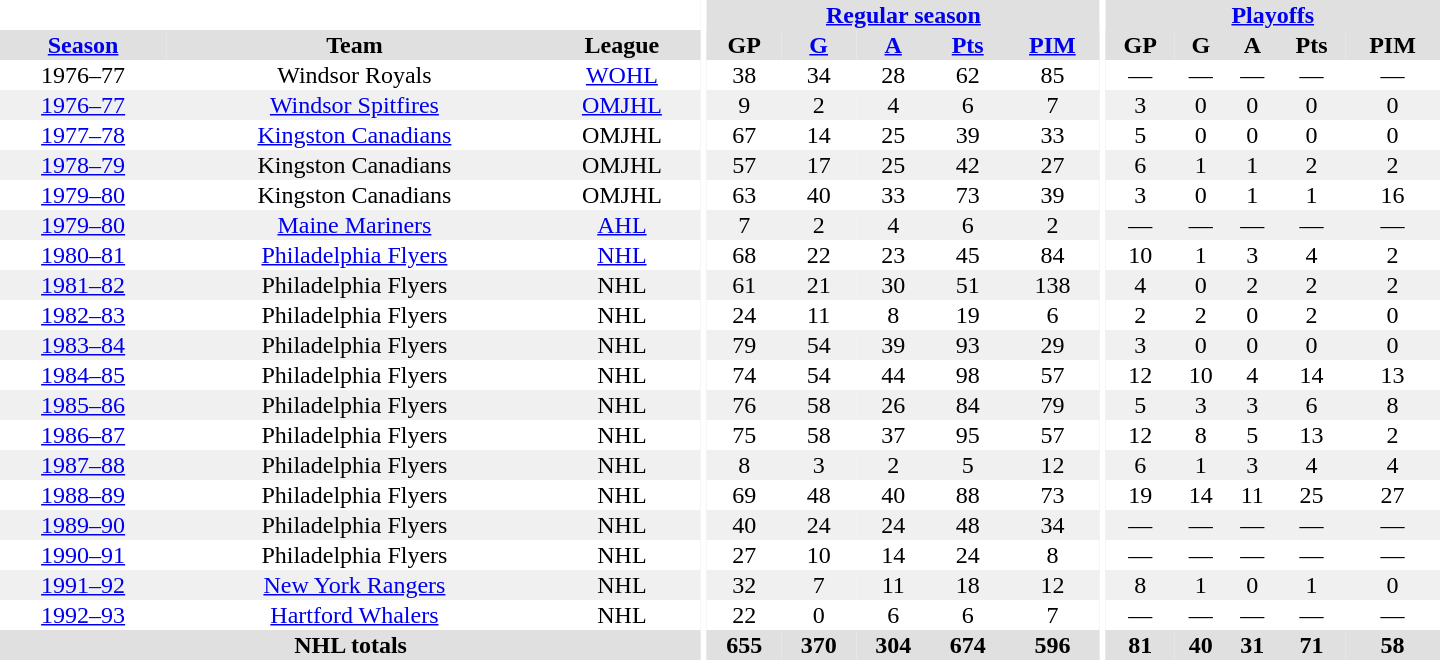<table border="0" cellpadding="1" cellspacing="0" style="text-align:center; width:60em">
<tr bgcolor="#e0e0e0">
<th colspan="3" bgcolor="#ffffff"></th>
<th rowspan="100" bgcolor="#ffffff"></th>
<th colspan="5"><a href='#'>Regular season</a></th>
<th rowspan="100" bgcolor="#ffffff"></th>
<th colspan="5"><a href='#'>Playoffs</a></th>
</tr>
<tr bgcolor="#e0e0e0">
<th><a href='#'>Season</a></th>
<th>Team</th>
<th>League</th>
<th>GP</th>
<th><a href='#'>G</a></th>
<th><a href='#'>A</a></th>
<th><a href='#'>Pts</a></th>
<th><a href='#'>PIM</a></th>
<th>GP</th>
<th>G</th>
<th>A</th>
<th>Pts</th>
<th>PIM</th>
</tr>
<tr>
<td>1976–77</td>
<td>Windsor Royals</td>
<td><a href='#'>WOHL</a></td>
<td>38</td>
<td>34</td>
<td>28</td>
<td>62</td>
<td>85</td>
<td>—</td>
<td>—</td>
<td>—</td>
<td>—</td>
<td>—</td>
</tr>
<tr bgcolor="#f0f0f0">
<td><a href='#'>1976–77</a></td>
<td><a href='#'>Windsor Spitfires</a></td>
<td><a href='#'>OMJHL</a></td>
<td>9</td>
<td>2</td>
<td>4</td>
<td>6</td>
<td>7</td>
<td>3</td>
<td>0</td>
<td>0</td>
<td>0</td>
<td>0</td>
</tr>
<tr>
<td><a href='#'>1977–78</a></td>
<td><a href='#'>Kingston Canadians</a></td>
<td>OMJHL</td>
<td>67</td>
<td>14</td>
<td>25</td>
<td>39</td>
<td>33</td>
<td>5</td>
<td>0</td>
<td>0</td>
<td>0</td>
<td>0</td>
</tr>
<tr bgcolor="#f0f0f0">
<td><a href='#'>1978–79</a></td>
<td>Kingston Canadians</td>
<td>OMJHL</td>
<td>57</td>
<td>17</td>
<td>25</td>
<td>42</td>
<td>27</td>
<td>6</td>
<td>1</td>
<td>1</td>
<td>2</td>
<td>2</td>
</tr>
<tr>
<td><a href='#'>1979–80</a></td>
<td>Kingston Canadians</td>
<td>OMJHL</td>
<td>63</td>
<td>40</td>
<td>33</td>
<td>73</td>
<td>39</td>
<td>3</td>
<td>0</td>
<td>1</td>
<td>1</td>
<td>16</td>
</tr>
<tr bgcolor="#f0f0f0">
<td><a href='#'>1979–80</a></td>
<td><a href='#'>Maine Mariners</a></td>
<td><a href='#'>AHL</a></td>
<td>7</td>
<td>2</td>
<td>4</td>
<td>6</td>
<td>2</td>
<td>—</td>
<td>—</td>
<td>—</td>
<td>—</td>
<td>—</td>
</tr>
<tr>
<td><a href='#'>1980–81</a></td>
<td><a href='#'>Philadelphia Flyers</a></td>
<td><a href='#'>NHL</a></td>
<td>68</td>
<td>22</td>
<td>23</td>
<td>45</td>
<td>84</td>
<td>10</td>
<td>1</td>
<td>3</td>
<td>4</td>
<td>2</td>
</tr>
<tr bgcolor="#f0f0f0">
<td><a href='#'>1981–82</a></td>
<td>Philadelphia Flyers</td>
<td>NHL</td>
<td>61</td>
<td>21</td>
<td>30</td>
<td>51</td>
<td>138</td>
<td>4</td>
<td>0</td>
<td>2</td>
<td>2</td>
<td>2</td>
</tr>
<tr>
<td><a href='#'>1982–83</a></td>
<td>Philadelphia Flyers</td>
<td>NHL</td>
<td>24</td>
<td>11</td>
<td>8</td>
<td>19</td>
<td>6</td>
<td>2</td>
<td>2</td>
<td>0</td>
<td>2</td>
<td>0</td>
</tr>
<tr bgcolor="#f0f0f0">
<td><a href='#'>1983–84</a></td>
<td>Philadelphia Flyers</td>
<td>NHL</td>
<td>79</td>
<td>54</td>
<td>39</td>
<td>93</td>
<td>29</td>
<td>3</td>
<td>0</td>
<td>0</td>
<td>0</td>
<td>0</td>
</tr>
<tr>
<td><a href='#'>1984–85</a></td>
<td>Philadelphia Flyers</td>
<td>NHL</td>
<td>74</td>
<td>54</td>
<td>44</td>
<td>98</td>
<td>57</td>
<td>12</td>
<td>10</td>
<td>4</td>
<td>14</td>
<td>13</td>
</tr>
<tr bgcolor="#f0f0f0">
<td><a href='#'>1985–86</a></td>
<td>Philadelphia Flyers</td>
<td>NHL</td>
<td>76</td>
<td>58</td>
<td>26</td>
<td>84</td>
<td>79</td>
<td>5</td>
<td>3</td>
<td>3</td>
<td>6</td>
<td>8</td>
</tr>
<tr>
<td><a href='#'>1986–87</a></td>
<td>Philadelphia Flyers</td>
<td>NHL</td>
<td>75</td>
<td>58</td>
<td>37</td>
<td>95</td>
<td>57</td>
<td>12</td>
<td>8</td>
<td>5</td>
<td>13</td>
<td>2</td>
</tr>
<tr bgcolor="#f0f0f0">
<td><a href='#'>1987–88</a></td>
<td>Philadelphia Flyers</td>
<td>NHL</td>
<td>8</td>
<td>3</td>
<td>2</td>
<td>5</td>
<td>12</td>
<td>6</td>
<td>1</td>
<td>3</td>
<td>4</td>
<td>4</td>
</tr>
<tr>
<td><a href='#'>1988–89</a></td>
<td>Philadelphia Flyers</td>
<td>NHL</td>
<td>69</td>
<td>48</td>
<td>40</td>
<td>88</td>
<td>73</td>
<td>19</td>
<td>14</td>
<td>11</td>
<td>25</td>
<td>27</td>
</tr>
<tr bgcolor="#f0f0f0">
<td><a href='#'>1989–90</a></td>
<td>Philadelphia Flyers</td>
<td>NHL</td>
<td>40</td>
<td>24</td>
<td>24</td>
<td>48</td>
<td>34</td>
<td>—</td>
<td>—</td>
<td>—</td>
<td>—</td>
<td>—</td>
</tr>
<tr>
<td><a href='#'>1990–91</a></td>
<td>Philadelphia Flyers</td>
<td>NHL</td>
<td>27</td>
<td>10</td>
<td>14</td>
<td>24</td>
<td>8</td>
<td>—</td>
<td>—</td>
<td>—</td>
<td>—</td>
<td>—</td>
</tr>
<tr bgcolor="#f0f0f0">
<td><a href='#'>1991–92</a></td>
<td><a href='#'>New York Rangers</a></td>
<td>NHL</td>
<td>32</td>
<td>7</td>
<td>11</td>
<td>18</td>
<td>12</td>
<td>8</td>
<td>1</td>
<td>0</td>
<td>1</td>
<td>0</td>
</tr>
<tr>
<td><a href='#'>1992–93</a></td>
<td><a href='#'>Hartford Whalers</a></td>
<td>NHL</td>
<td>22</td>
<td>0</td>
<td>6</td>
<td>6</td>
<td>7</td>
<td>—</td>
<td>—</td>
<td>—</td>
<td>—</td>
<td>—</td>
</tr>
<tr bgcolor="#e0e0e0">
<th colspan="3">NHL totals</th>
<th>655</th>
<th>370</th>
<th>304</th>
<th>674</th>
<th>596</th>
<th>81</th>
<th>40</th>
<th>31</th>
<th>71</th>
<th>58</th>
</tr>
</table>
